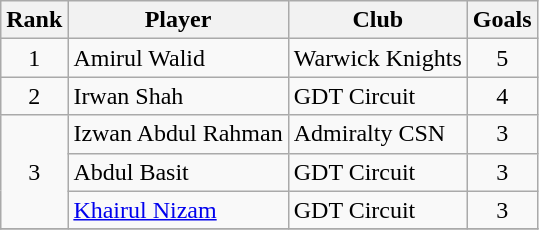<table class="wikitable" style="font-size:100%">
<tr>
<th>Rank</th>
<th>Player</th>
<th>Club</th>
<th>Goals</th>
</tr>
<tr>
<td align="center" rowspan="1">1</td>
<td>Amirul Walid</td>
<td>Warwick Knights</td>
<td align="center">5</td>
</tr>
<tr>
<td align="center" rowspan="1">2</td>
<td>Irwan Shah</td>
<td>GDT Circuit</td>
<td align="center">4</td>
</tr>
<tr>
<td align="center" rowspan="3">3</td>
<td>Izwan Abdul Rahman</td>
<td>Admiralty CSN</td>
<td align="center">3</td>
</tr>
<tr>
<td>Abdul Basit</td>
<td>GDT Circuit</td>
<td align="center">3</td>
</tr>
<tr>
<td><a href='#'>Khairul Nizam</a></td>
<td>GDT Circuit</td>
<td align="center">3</td>
</tr>
<tr>
</tr>
</table>
